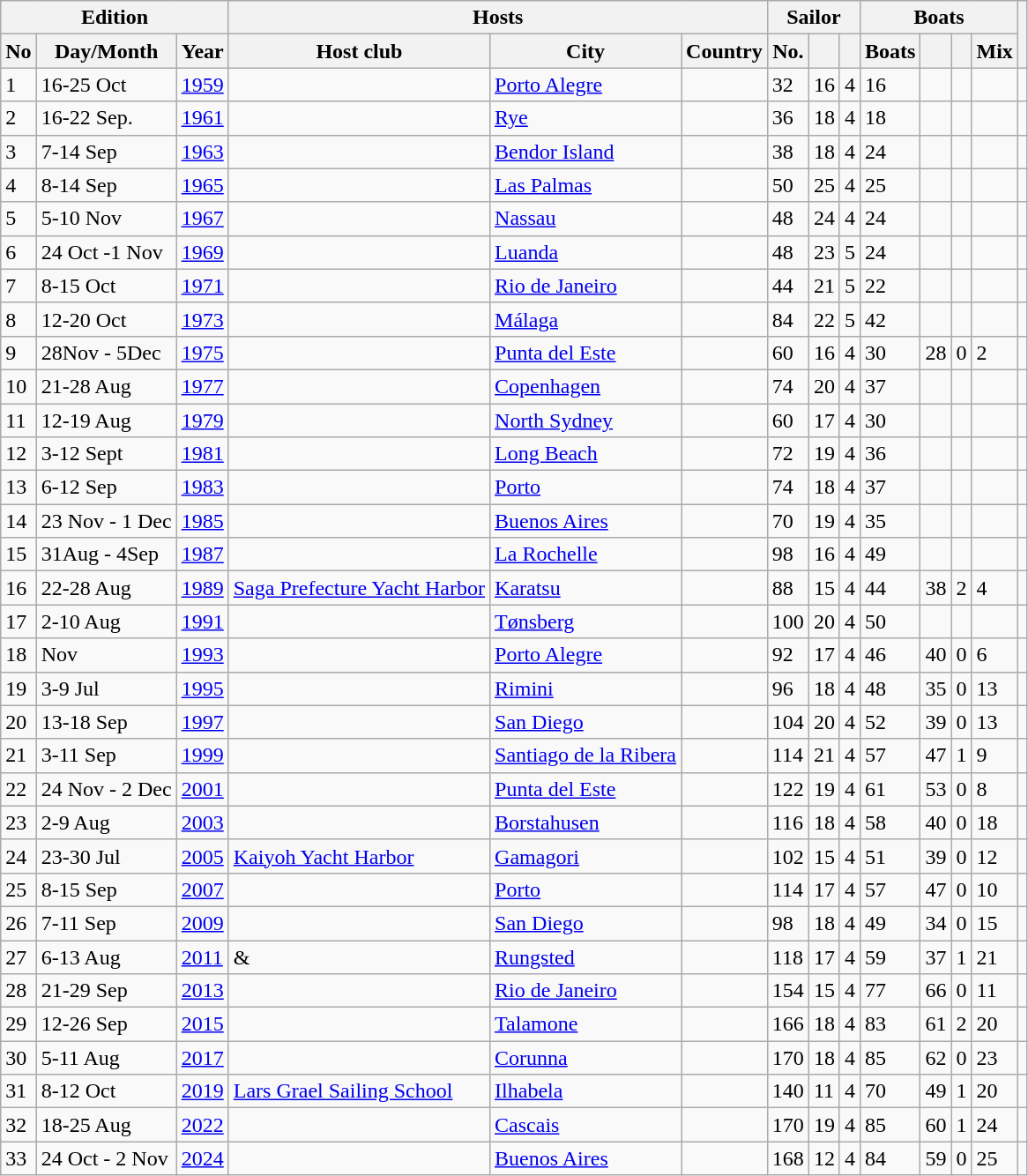<table class="wikitable">
<tr>
<th colspan=3>Edition</th>
<th colspan=3>Hosts</th>
<th colspan=3>Sailor</th>
<th colspan=4>Boats</th>
<th rowspan=2></th>
</tr>
<tr>
<th>No</th>
<th>Day/Month</th>
<th>Year</th>
<th>Host club</th>
<th>City</th>
<th>Country</th>
<th>No.</th>
<th></th>
<th></th>
<th>Boats</th>
<th></th>
<th></th>
<th>Mix</th>
</tr>
<tr>
<td>1</td>
<td>16-25 Oct</td>
<td><a href='#'>1959</a></td>
<td></td>
<td><a href='#'>Porto Alegre</a></td>
<td></td>
<td>32</td>
<td>16</td>
<td>4</td>
<td>16</td>
<td></td>
<td></td>
<td></td>
<td></td>
</tr>
<tr>
<td>2</td>
<td>16-22 Sep.</td>
<td><a href='#'>1961</a></td>
<td></td>
<td><a href='#'>Rye</a></td>
<td></td>
<td>36</td>
<td>18</td>
<td>4</td>
<td>18</td>
<td></td>
<td></td>
<td></td>
<td></td>
</tr>
<tr>
<td>3</td>
<td>7-14 Sep</td>
<td><a href='#'>1963</a></td>
<td></td>
<td><a href='#'>Bendor Island</a></td>
<td></td>
<td>38</td>
<td>18</td>
<td>4</td>
<td>24</td>
<td></td>
<td></td>
<td></td>
<td></td>
</tr>
<tr>
<td>4</td>
<td>8-14 Sep</td>
<td><a href='#'>1965</a></td>
<td></td>
<td><a href='#'>Las Palmas</a></td>
<td></td>
<td>50</td>
<td>25</td>
<td>4</td>
<td>25</td>
<td></td>
<td></td>
<td></td>
<td></td>
</tr>
<tr>
<td>5</td>
<td>5-10 Nov</td>
<td><a href='#'>1967</a></td>
<td></td>
<td><a href='#'>Nassau</a></td>
<td></td>
<td>48</td>
<td>24</td>
<td>4</td>
<td>24</td>
<td></td>
<td></td>
<td></td>
<td></td>
</tr>
<tr>
<td>6</td>
<td>24 Oct -1 Nov</td>
<td><a href='#'>1969</a></td>
<td></td>
<td><a href='#'>Luanda</a></td>
<td></td>
<td>48</td>
<td>23</td>
<td>5</td>
<td>24</td>
<td></td>
<td></td>
<td></td>
<td></td>
</tr>
<tr>
<td>7</td>
<td>8-15 Oct</td>
<td><a href='#'>1971</a></td>
<td></td>
<td><a href='#'>Rio de Janeiro</a></td>
<td></td>
<td>44</td>
<td>21</td>
<td>5</td>
<td>22</td>
<td></td>
<td></td>
<td></td>
<td></td>
</tr>
<tr>
<td>8</td>
<td>12-20 Oct</td>
<td><a href='#'>1973</a></td>
<td></td>
<td><a href='#'>Málaga</a></td>
<td></td>
<td>84</td>
<td>22</td>
<td>5</td>
<td>42</td>
<td></td>
<td></td>
<td></td>
<td></td>
</tr>
<tr>
<td>9</td>
<td>28Nov - 5Dec</td>
<td><a href='#'>1975</a></td>
<td></td>
<td><a href='#'>Punta del Este</a></td>
<td></td>
<td>60</td>
<td>16</td>
<td>4</td>
<td>30</td>
<td>28</td>
<td>0</td>
<td>2</td>
<td></td>
</tr>
<tr>
<td>10</td>
<td>21-28 Aug</td>
<td><a href='#'>1977</a></td>
<td></td>
<td><a href='#'>Copenhagen</a></td>
<td></td>
<td>74</td>
<td>20</td>
<td>4</td>
<td>37</td>
<td></td>
<td></td>
<td></td>
<td></td>
</tr>
<tr>
<td>11</td>
<td>12-19 Aug</td>
<td><a href='#'>1979</a></td>
<td></td>
<td><a href='#'>North Sydney</a></td>
<td></td>
<td>60</td>
<td>17</td>
<td>4</td>
<td>30</td>
<td></td>
<td></td>
<td></td>
<td></td>
</tr>
<tr>
<td>12</td>
<td>3-12 Sept</td>
<td><a href='#'>1981</a></td>
<td></td>
<td><a href='#'>Long Beach</a></td>
<td></td>
<td>72</td>
<td>19</td>
<td>4</td>
<td>36</td>
<td></td>
<td></td>
<td></td>
<td></td>
</tr>
<tr>
<td>13</td>
<td>6-12 Sep</td>
<td><a href='#'>1983</a></td>
<td></td>
<td><a href='#'>Porto</a></td>
<td></td>
<td>74</td>
<td>18</td>
<td>4</td>
<td>37</td>
<td></td>
<td></td>
<td></td>
<td></td>
</tr>
<tr>
<td>14</td>
<td>23 Nov - 1 Dec</td>
<td><a href='#'>1985</a></td>
<td></td>
<td><a href='#'>Buenos Aires</a></td>
<td></td>
<td>70</td>
<td>19</td>
<td>4</td>
<td>35</td>
<td></td>
<td></td>
<td></td>
<td></td>
</tr>
<tr>
<td>15</td>
<td>31Aug - 4Sep</td>
<td><a href='#'>1987</a></td>
<td></td>
<td><a href='#'>La Rochelle</a></td>
<td></td>
<td>98</td>
<td>16</td>
<td>4</td>
<td>49</td>
<td></td>
<td></td>
<td></td>
<td></td>
</tr>
<tr>
<td>16</td>
<td>22-28 Aug</td>
<td><a href='#'>1989</a></td>
<td><a href='#'>Saga Prefecture Yacht Harbor</a></td>
<td><a href='#'>Karatsu</a></td>
<td></td>
<td>88</td>
<td>15</td>
<td>4</td>
<td>44</td>
<td>38</td>
<td>2</td>
<td>4</td>
<td></td>
</tr>
<tr>
<td>17</td>
<td>2-10 Aug</td>
<td><a href='#'>1991</a></td>
<td></td>
<td><a href='#'>Tønsberg</a></td>
<td></td>
<td>100</td>
<td>20</td>
<td>4</td>
<td>50</td>
<td></td>
<td></td>
<td></td>
<td></td>
</tr>
<tr>
<td>18</td>
<td>Nov</td>
<td><a href='#'>1993</a></td>
<td></td>
<td><a href='#'>Porto Alegre</a></td>
<td></td>
<td>92</td>
<td>17</td>
<td>4</td>
<td>46</td>
<td>40</td>
<td>0</td>
<td>6</td>
<td></td>
</tr>
<tr>
<td>19</td>
<td>3-9 Jul</td>
<td><a href='#'>1995</a></td>
<td></td>
<td><a href='#'>Rimini</a></td>
<td></td>
<td>96</td>
<td>18</td>
<td>4</td>
<td>48</td>
<td>35</td>
<td>0</td>
<td>13</td>
<td></td>
</tr>
<tr>
<td>20</td>
<td>13-18 Sep</td>
<td><a href='#'>1997</a></td>
<td></td>
<td><a href='#'>San Diego</a></td>
<td></td>
<td>104</td>
<td>20</td>
<td>4</td>
<td>52</td>
<td>39</td>
<td>0</td>
<td>13</td>
<td></td>
</tr>
<tr>
<td>21</td>
<td>3-11 Sep</td>
<td><a href='#'>1999</a></td>
<td></td>
<td><a href='#'>Santiago de la Ribera</a></td>
<td></td>
<td>114</td>
<td>21</td>
<td>4</td>
<td>57</td>
<td>47</td>
<td>1</td>
<td>9</td>
<td></td>
</tr>
<tr>
<td>22</td>
<td>24 Nov - 2 Dec</td>
<td><a href='#'>2001</a></td>
<td></td>
<td><a href='#'>Punta del Este</a></td>
<td></td>
<td>122</td>
<td>19</td>
<td>4</td>
<td>61</td>
<td>53</td>
<td>0</td>
<td>8</td>
<td></td>
</tr>
<tr>
<td>23</td>
<td>2-9 Aug</td>
<td><a href='#'>2003</a></td>
<td></td>
<td><a href='#'>Borstahusen</a></td>
<td></td>
<td>116</td>
<td>18</td>
<td>4</td>
<td>58</td>
<td>40</td>
<td>0</td>
<td>18</td>
<td></td>
</tr>
<tr>
<td>24</td>
<td>23-30 Jul</td>
<td><a href='#'>2005</a></td>
<td><a href='#'>Kaiyoh Yacht Harbor</a></td>
<td><a href='#'>Gamagori</a></td>
<td></td>
<td>102</td>
<td>15</td>
<td>4</td>
<td>51</td>
<td>39</td>
<td>0</td>
<td>12</td>
<td></td>
</tr>
<tr>
<td>25</td>
<td>8-15 Sep</td>
<td><a href='#'>2007</a></td>
<td></td>
<td><a href='#'>Porto</a></td>
<td></td>
<td>114</td>
<td>17</td>
<td>4</td>
<td>57</td>
<td>47</td>
<td>0</td>
<td>10</td>
<td></td>
</tr>
<tr>
<td>26</td>
<td>7-11 Sep</td>
<td><a href='#'>2009</a></td>
<td></td>
<td><a href='#'>San Diego</a></td>
<td></td>
<td>98</td>
<td>18</td>
<td>4</td>
<td>49</td>
<td>34</td>
<td>0</td>
<td>15</td>
<td></td>
</tr>
<tr>
<td>27</td>
<td>6-13 Aug</td>
<td><a href='#'>2011</a></td>
<td> & </td>
<td><a href='#'>Rungsted</a></td>
<td></td>
<td>118</td>
<td>17</td>
<td>4</td>
<td>59</td>
<td>37</td>
<td>1</td>
<td>21</td>
<td></td>
</tr>
<tr>
<td>28</td>
<td>21-29 Sep</td>
<td><a href='#'>2013</a></td>
<td></td>
<td><a href='#'>Rio de Janeiro</a></td>
<td></td>
<td>154</td>
<td>15</td>
<td>4</td>
<td>77</td>
<td>66</td>
<td>0</td>
<td>11</td>
<td></td>
</tr>
<tr>
<td>29</td>
<td>12-26 Sep</td>
<td><a href='#'>2015</a></td>
<td></td>
<td><a href='#'>Talamone</a></td>
<td></td>
<td>166</td>
<td>18</td>
<td>4</td>
<td>83</td>
<td>61</td>
<td>2</td>
<td>20</td>
<td></td>
</tr>
<tr>
<td>30</td>
<td>5-11 Aug</td>
<td><a href='#'>2017</a></td>
<td></td>
<td><a href='#'>Corunna</a></td>
<td></td>
<td>170</td>
<td>18</td>
<td>4</td>
<td>85</td>
<td>62</td>
<td>0</td>
<td>23</td>
<td></td>
</tr>
<tr>
<td>31</td>
<td>8-12 Oct</td>
<td><a href='#'>2019</a></td>
<td><a href='#'>Lars Grael Sailing School</a></td>
<td><a href='#'>Ilhabela</a></td>
<td></td>
<td>140</td>
<td>11</td>
<td>4</td>
<td>70</td>
<td>49</td>
<td>1</td>
<td>20</td>
<td></td>
</tr>
<tr>
<td>32</td>
<td>18-25 Aug</td>
<td><a href='#'>2022</a></td>
<td></td>
<td><a href='#'>Cascais</a></td>
<td></td>
<td>170</td>
<td>19</td>
<td>4</td>
<td>85</td>
<td>60</td>
<td>1</td>
<td>24</td>
<td></td>
</tr>
<tr>
<td>33</td>
<td>24 Oct - 2 Nov</td>
<td><a href='#'>2024</a></td>
<td></td>
<td><a href='#'>Buenos Aires</a></td>
<td></td>
<td>168</td>
<td>12</td>
<td>4</td>
<td>84</td>
<td>59</td>
<td>0</td>
<td>25</td>
<td> </td>
</tr>
</table>
